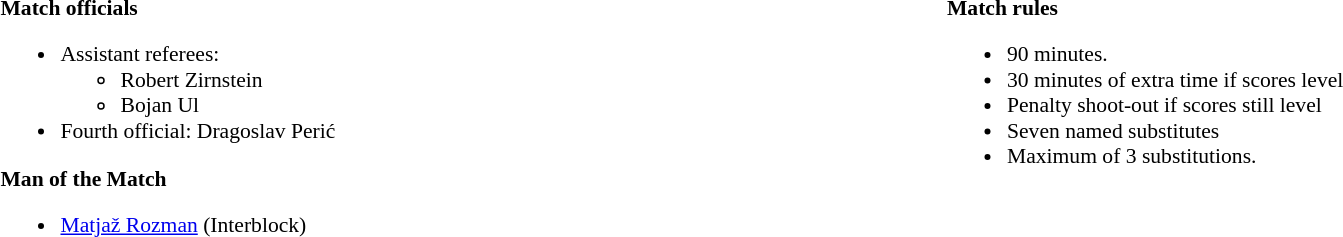<table width=100% style="font-size: 90%">
<tr>
<td width=50% valign=top><br><strong>Match officials</strong><ul><li>Assistant referees:<ul><li>Robert Zirnstein</li><li>Bojan Ul</li></ul></li><li>Fourth official: Dragoslav Perić</li></ul><strong>Man of the Match</strong><ul><li><a href='#'>Matjaž Rozman</a> (Interblock)</li></ul></td>
<td width=50% valign=top><br><strong>Match rules</strong><ul><li>90 minutes.</li><li>30 minutes of extra time if scores level</li><li>Penalty shoot-out if scores still level</li><li>Seven named substitutes</li><li>Maximum of 3 substitutions.</li></ul></td>
</tr>
</table>
